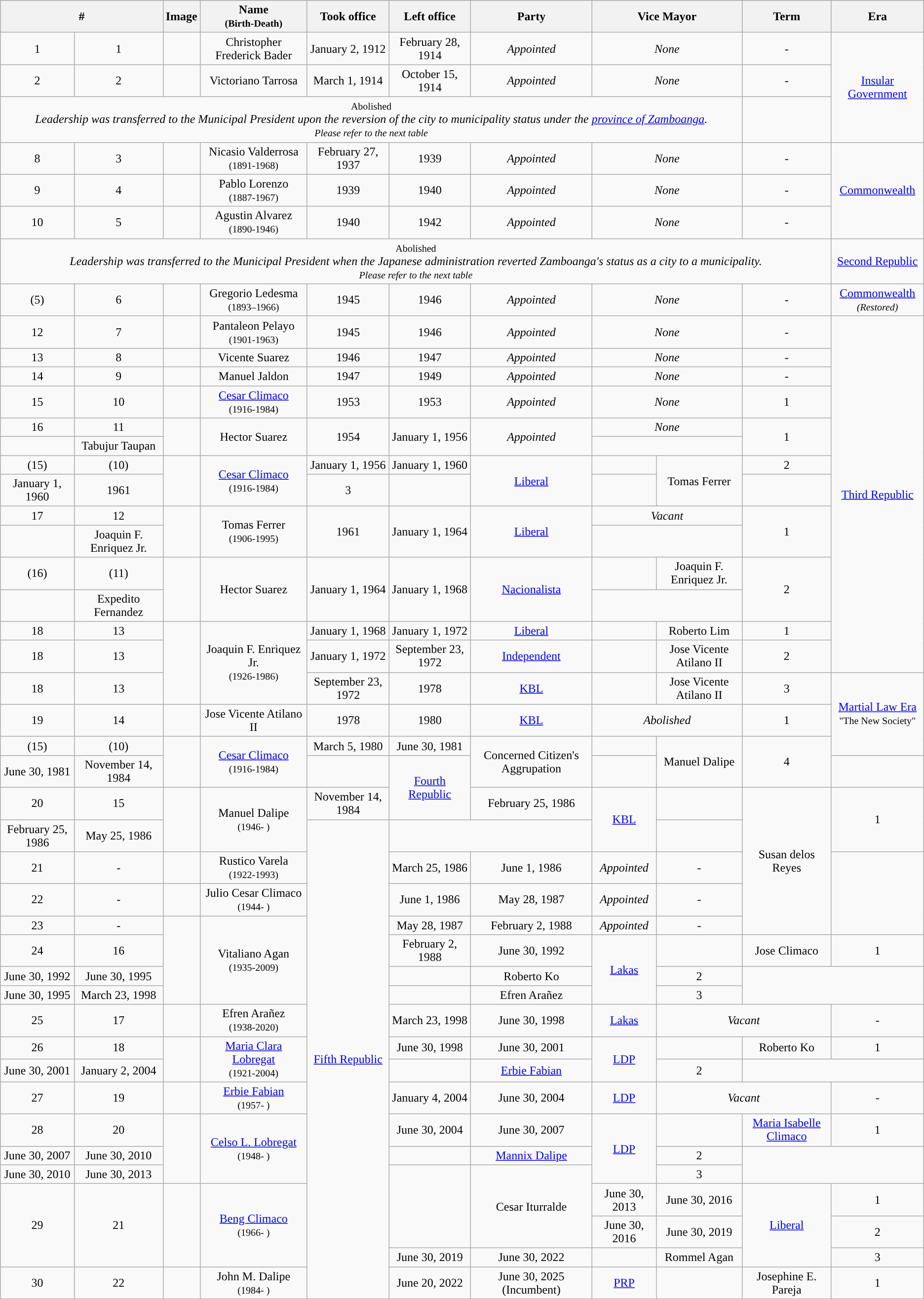<table class="wikitable" style="text-align:center">
<tr style="background:#cccccc">
<th colspan=2>#</th>
<th>Image</th>
<th>Name <br><small>(Birth-Death)</small></th>
<th>Took office</th>
<th>Left office</th>
<th>Party</th>
<th colspan=2>Vice Mayor</th>
<th>Term</th>
<th>Era</th>
</tr>
<tr align=center>
<td bgcolor=>1</td>
<td bgcolor=>1</td>
<td></td>
<td>Christopher Frederick Bader</td>
<td>January 2, 1912</td>
<td>February 28, 1914</td>
<td><em>Appointed</em></td>
<td colspan=2><em>None</em></td>
<td>-</td>
<td rowspan=3><a href='#'>Insular Government</a></td>
</tr>
<tr align=center>
<td bgcolor=>2</td>
<td bgcolor=>2</td>
<td></td>
<td>Victoriano Tarrosa</td>
<td>March 1, 1914</td>
<td>October 15, 1914</td>
<td><em>Appointed</em></td>
<td colspan=2><em>None</em></td>
<td>-</td>
</tr>
<tr align=center>
<td colspan=9><small>Abolished</small> <br> <em>Leadership was transferred to the Municipal President upon the reversion of the city to municipality status under the <a href='#'>province of Zamboanga</a>.</em><br><small><em>Please refer to the next table</em></small></td>
</tr>
<tr align=center>
<td bgcolor=>8</td>
<td bgcolor=>3</td>
<td></td>
<td>Nicasio Valderrosa<br><small>(1891-1968)</small><br></td>
<td>February 27, 1937</td>
<td>1939</td>
<td><em>Appointed</em></td>
<td colspan=2><em>None</em></td>
<td>-</td>
<td rowspan=3><a href='#'>Commonwealth</a></td>
</tr>
<tr align=center>
<td bgcolor=>9</td>
<td bgcolor=>4</td>
<td></td>
<td>Pablo Lorenzo<br><small>(1887-1967)</small><br></td>
<td>1939</td>
<td>1940</td>
<td><em>Appointed</em></td>
<td colspan=2><em>None</em></td>
<td>-</td>
</tr>
<tr align=center>
<td bgcolor=>10</td>
<td bgcolor=>5</td>
<td></td>
<td>Agustin Alvarez<br><small>(1890-1946)</small><br></td>
<td>1940</td>
<td>1942</td>
<td><em>Appointed</em></td>
<td colspan=2><em>None</em></td>
<td>-</td>
</tr>
<tr align=center>
<td colspan=10><small>Abolished</small> <br> <em>Leadership was transferred to the Municipal President when the Japanese administration reverted Zamboanga's status as a city to a municipality.</em><br><small><em>Please refer to the next table</em></small></td>
<td><a href='#'>Second Republic</a></td>
</tr>
<tr align=center>
<td bgcolor=>(5)</td>
<td bgcolor=>6</td>
<td></td>
<td>Gregorio Ledesma<br><small>(1893–1966)</small><br></td>
<td>1945</td>
<td>1946</td>
<td><em>Appointed</em></td>
<td colspan=2><em>None</em></td>
<td>-</td>
<td><a href='#'>Commonwealth</a><br><small><em>(Restored)</em></small></td>
</tr>
<tr align=center>
<td bgcolor=>12</td>
<td bgcolor=>7</td>
<td></td>
<td>Pantaleon Pelayo<br><small>(1901-1963)</small><br></td>
<td>1945</td>
<td>1946</td>
<td><em>Appointed</em></td>
<td colspan=2><em>None</em></td>
<td>-</td>
<td rowspan=14><a href='#'>Third Republic</a></td>
</tr>
<tr align=center>
<td bgcolor=>13</td>
<td bgcolor=>8</td>
<td></td>
<td>Vicente Suarez</td>
<td>1946</td>
<td>1947</td>
<td><em>Appointed</em></td>
<td colspan=2><em>None</em></td>
<td>-</td>
</tr>
<tr align=center>
<td bgcolor=>14</td>
<td bgcolor=>9</td>
<td></td>
<td>Manuel Jaldon</td>
<td>1947</td>
<td>1949</td>
<td><em>Appointed</em></td>
<td colspan=2><em>None</em></td>
<td>-</td>
</tr>
<tr align=center>
<td bgcolor=>15</td>
<td bgcolor=>10</td>
<td></td>
<td><a href='#'>Cesar Climaco</a><br><small>(1916-1984)</small><br></td>
<td>1953</td>
<td>1953</td>
<td><em>Appointed</em></td>
<td colspan=2><em>None</em></td>
<td>1</td>
</tr>
<tr align=center>
<td bgcolor=>16</td>
<td bgcolor=>11</td>
<td rowspan=2></td>
<td rowspan=2>Hector Suarez</td>
<td rowspan=2>1954</td>
<td rowspan=2>January 1, 1956</td>
<td rowspan=2><em>Appointed</em></td>
<td colspan=2><em>None</em></td>
<td rowspan=2>1</td>
</tr>
<tr align=center>
<td bgcolor=></td>
<td>Tabujur Taupan</td>
</tr>
<tr align=center>
<td bgcolor= >(15)</td>
<td bgcolor= >(10)</td>
<td rowspan=2></td>
<td rowspan=2><a href='#'>Cesar Climaco</a><br><small>(1916-1984)</small><br></td>
<td>January 1, 1956</td>
<td>January 1, 1960</td>
<td rowspan=2><a href='#'>Liberal</a></td>
<td bgcolor= ></td>
<td rowspan=2>Tomas Ferrer</td>
<td>2</td>
</tr>
<tr align=center>
<td>January 1, 1960</td>
<td>1961</td>
<td>3</td>
</tr>
<tr align=center>
<td bgcolor= >17</td>
<td bgcolor= >12</td>
<td rowspan=2></td>
<td rowspan=2>Tomas Ferrer<br><small>(1906-1995)</small><br></td>
<td rowspan=2>1961</td>
<td rowspan=2>January 1, 1964</td>
<td rowspan=2><a href='#'>Liberal</a></td>
<td colspan=2><em>Vacant</em></td>
<td rowspan=2>1</td>
</tr>
<tr align=center>
<td bgcolor= ></td>
<td>Joaquin F. Enriquez Jr.</td>
</tr>
<tr align=center>
<td bgcolor= >(16)</td>
<td bgcolor= >(11)</td>
<td rowspan=2></td>
<td rowspan=2>Hector Suarez</td>
<td rowspan=2>January 1, 1964</td>
<td rowspan=2>January 1, 1968</td>
<td rowspan=2><a href='#'>Nacionalista</a></td>
<td bgcolor= ></td>
<td>Joaquin F. Enriquez Jr.</td>
<td rowspan=2>2</td>
</tr>
<tr align=center>
<td bgcolor= ></td>
<td>Expedito Fernandez</td>
</tr>
<tr align=center>
<td bgcolor= >18</td>
<td bgcolor= >13</td>
<td rowspan=3></td>
<td rowspan=3>Joaquin F. Enriquez Jr.<br><small>(1926-1986)</small><br></td>
<td>January 1, 1968</td>
<td>January 1, 1972</td>
<td><a href='#'>Liberal</a></td>
<td bgcolor= ></td>
<td>Roberto Lim</td>
<td>1</td>
</tr>
<tr align=center>
<td bgcolor= >18</td>
<td bgcolor= >13</td>
<td>January 1, 1972</td>
<td>September 23, 1972</td>
<td><a href='#'>Independent</a></td>
<td bgcolor= ></td>
<td>Jose Vicente Atilano II</td>
<td>2</td>
</tr>
<tr align=center>
<td bgcolor= >18</td>
<td bgcolor= >13</td>
<td>September 23, 1972</td>
<td>1978</td>
<td><a href='#'>KBL</a></td>
<td bgcolor= ></td>
<td>Jose Vicente Atilano II</td>
<td>3</td>
<td rowspan=3><a href='#'>Martial Law Era</a><br><small>"The New Society"</small></td>
</tr>
<tr align=center>
<td bgcolor=>19</td>
<td bgcolor=>14</td>
<td></td>
<td>Jose Vicente Atilano II</td>
<td>1978</td>
<td>1980</td>
<td><a href='#'>KBL</a></td>
<td colspan=2><em>Abolished</em></td>
<td>1</td>
</tr>
<tr align=center>
<td bgcolor=>(15)</td>
<td bgcolor=>(10)</td>
<td rowspan=2></td>
<td rowspan=2><a href='#'>Cesar Climaco</a><br><small>(1916-1984)</small><br></td>
<td>March 5, 1980</td>
<td>June 30, 1981</td>
<td rowspan=2>Concerned Citizen's Aggrupation</td>
<td bgcolor= ></td>
<td rowspan=2>Manuel Dalipe</td>
<td rowspan=2>4</td>
</tr>
<tr align=center>
<td>June 30, 1981</td>
<td>November 14, 1984</td>
<td bgcolor= ></td>
<td rowspan=2><a href='#'>Fourth Republic</a></td>
</tr>
<tr align=center>
<td bgcolor=>20</td>
<td bgcolor=>15</td>
<td rowspan=2></td>
<td rowspan=2>Manuel Dalipe<br><small>(1946- )</small><br></td>
<td>November 14, 1984</td>
<td>February 25, 1986</td>
<td rowspan=2><a href='#'>KBL</a></td>
<td bgcolor= ></td>
<td rowspan=5>Susan delos Reyes</td>
<td rowspan=2>1</td>
</tr>
<tr align=center>
<td>February 25, 1986</td>
<td>May 25, 1986</td>
<td rowspan="18"><a href='#'>Fifth Republic</a></td>
</tr>
<tr align=center>
<td bgcolor=>21</td>
<td bgcolor=>-</td>
<td></td>
<td>Rustico Varela<br><small>(1922-1993)</small><br></td>
<td>March 25, 1986</td>
<td>June 1, 1986</td>
<td><em>Appointed</em></td>
<td>-</td>
</tr>
<tr align=center>
<td bgcolor=>22</td>
<td bgcolor=>-</td>
<td></td>
<td>Julio Cesar Climaco<br><small>(1944- )</small><br></td>
<td>June 1, 1986</td>
<td>May 28, 1987</td>
<td><em>Appointed</em></td>
<td>-</td>
</tr>
<tr align=center>
<td bgcolor=>23</td>
<td bgcolor=>-</td>
<td rowspan=4></td>
<td rowspan=4>Vitaliano Agan<br><small>(1935-2009)</small><br></td>
<td>May 28, 1987</td>
<td>February 2, 1988</td>
<td><em>Appointed</em></td>
<td>-</td>
</tr>
<tr align=center>
<td bgcolor=>24</td>
<td bgcolor=>16</td>
<td>February 2, 1988</td>
<td>June 30, 1992</td>
<td rowspan=3><a href='#'>Lakas</a></td>
<td></td>
<td>Jose Climaco</td>
<td>1</td>
</tr>
<tr align=center>
<td>June 30, 1992</td>
<td>June 30, 1995</td>
<td></td>
<td>Roberto Ko</td>
<td>2</td>
</tr>
<tr align=center>
<td>June 30, 1995</td>
<td>March 23, 1998</td>
<td bgcolor= ></td>
<td>Efren Arañez</td>
<td>3</td>
</tr>
<tr align=center>
<td bgcolor=>25</td>
<td bgcolor=>17</td>
<td></td>
<td>Efren Arañez<br><small>(1938-2020)</small><br></td>
<td>March 23, 1998</td>
<td>June 30, 1998</td>
<td><a href='#'>Lakas</a></td>
<td colspan=2><em>Vacant</em></td>
<td>-</td>
</tr>
<tr align=center>
<td bgcolor=>26</td>
<td bgcolor=>18</td>
<td rowspan=2></td>
<td rowspan=2><a href='#'>Maria Clara Lobregat</a><br><small>(1921-2004)</small><br></td>
<td>June 30, 1998</td>
<td>June 30, 2001</td>
<td rowspan=2><a href='#'>LDP</a></td>
<td></td>
<td>Roberto Ko</td>
<td>1</td>
</tr>
<tr align=center>
<td>June 30, 2001</td>
<td>January 2, 2004</td>
<td bgcolor= ></td>
<td><a href='#'>Erbie Fabian</a></td>
<td>2</td>
</tr>
<tr align=center>
<td bgcolor=>27</td>
<td bgcolor=>19</td>
<td></td>
<td><a href='#'>Erbie Fabian</a><br><small>(1957- )</small><br></td>
<td>January 4, 2004</td>
<td>June 30, 2004</td>
<td><a href='#'>LDP</a></td>
<td colspan=2><em>Vacant</em></td>
<td>-</td>
</tr>
<tr align=center>
<td bgcolor=>28</td>
<td bgcolor=>20</td>
<td rowspan=3></td>
<td rowspan="3"><a href='#'>Celso L. Lobregat</a><br><small>(1948- )</small></td>
<td>June 30, 2004</td>
<td>June 30, 2007</td>
<td rowspan=3><a href='#'>LDP</a></td>
<td bgcolor= ></td>
<td><a href='#'>Maria Isabelle Climaco</a></td>
<td>1</td>
</tr>
<tr align=center>
<td>June 30, 2007</td>
<td>June 30, 2010</td>
<td bgcolor= ></td>
<td><a href='#'>Mannix Dalipe</a></td>
<td>2</td>
</tr>
<tr align=center>
<td>June 30, 2010</td>
<td>June 30, 2013</td>
<td rowspan="3"></td>
<td rowspan="3">Cesar Iturralde</td>
<td>3</td>
</tr>
<tr align=center>
<td rowspan="3">29</td>
<td rowspan="3">21</td>
<td rowspan="3"></td>
<td rowspan="3"><a href='#'>Beng Climaco</a><br><small>(1966- )</small></td>
<td>June 30, 2013</td>
<td>June 30, 2016</td>
<td rowspan="3"><a href='#'>Liberal</a></td>
<td>1</td>
</tr>
<tr>
<td>June 30, 2016</td>
<td>June 30, 2019</td>
<td>2</td>
</tr>
<tr>
<td>June 30, 2019</td>
<td>June 30, 2022</td>
<td></td>
<td>Rommel Agan</td>
<td>3</td>
</tr>
<tr align=center>
<td bgcolor=>30</td>
<td bgcolor=>22</td>
<td></td>
<td>John M. Dalipe<br><small>(1984- )</small><br></td>
<td>June 20, 2022</td>
<td>June 30, 2025 <br>(Incumbent)</td>
<td><a href='#'>PRP</a></td>
<td></td>
<td>Josephine E. Pareja</td>
<td>1</td>
</tr>
</table>
